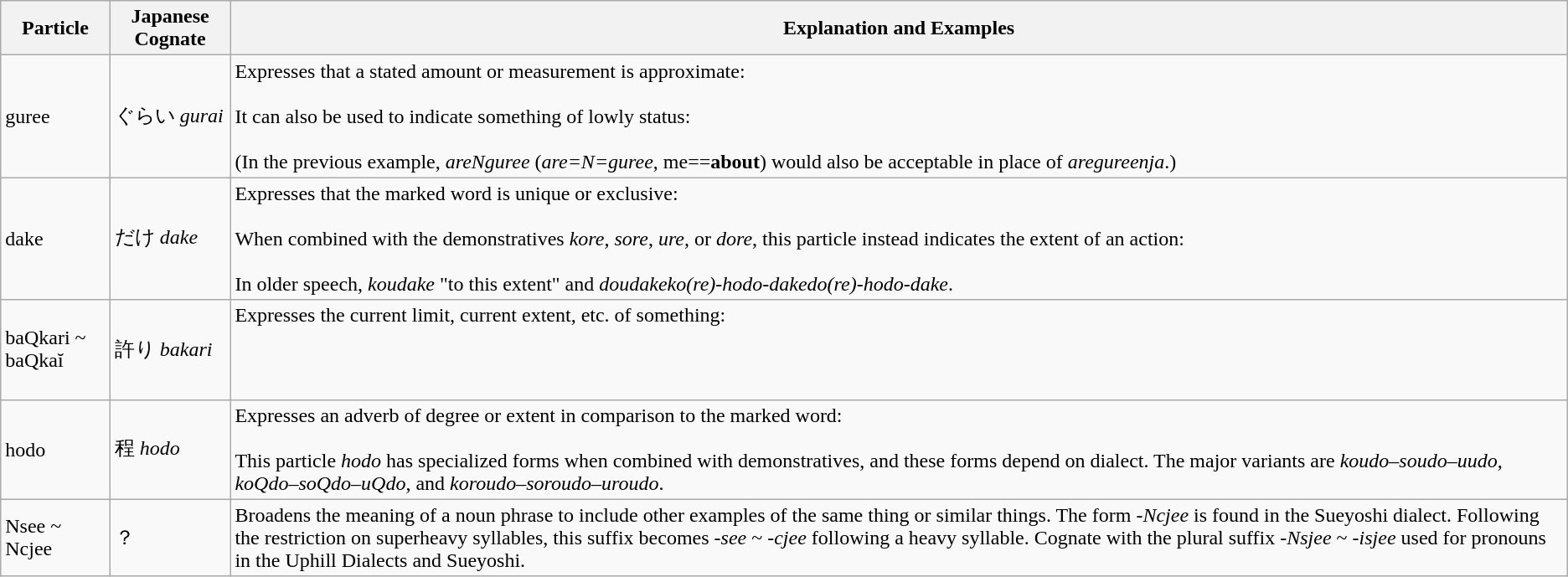<table class="wikitable">
<tr>
<th>Particle</th>
<th>Japanese Cognate</th>
<th>Explanation and Examples</th>
</tr>
<tr>
<td>guree</td>
<td>ぐらい <em>gurai</em></td>
<td>Expresses that a stated amount or measurement is approximate:<br><br>It can also be used to indicate something of lowly status:<br><br>(In the previous example, <em>areNguree</em> (<em>are=N=guree</em>, me==<strong>about</strong>) would also be acceptable in place of <em>aregureenja</em>.)</td>
</tr>
<tr>
<td>dake</td>
<td>だけ <em>dake</em></td>
<td>Expresses that the marked word is unique or exclusive:<br><br>When combined with the demonstratives <em>kore</em>, <em>sore</em>, <em>ure</em>, or <em>dore</em>, this particle instead indicates the extent of an action:<br><br>In older speech, <em>koudake</em> "to this extent" and <em>doudake</em><em>ko(re)-hodo-dake</em><em>do(re)-hodo-dake</em>.</td>
</tr>
<tr>
<td>baQkari ~ baQkaĭ</td>
<td>許り <em>bakari</em></td>
<td>Expresses the current limit, current extent, etc. of something:<br><br>
<br><br></td>
</tr>
<tr>
<td>hodo</td>
<td>程 <em>hodo</em></td>
<td>Expresses an adverb of degree or extent in comparison to the marked word:<br><br>This particle <em>hodo</em> has specialized forms when combined with demonstratives, and these forms depend on dialect. The major variants are <em>koudo</em>–<em>soudo</em>–<em>uudo</em>, <em>koQdo</em>–<em>soQdo</em>–<em>uQdo</em>, and <em>koroudo</em>–<em>soroudo</em>–<em>uroudo</em>.<br></td>
</tr>
<tr>
<td>Nsee ~ Ncjee</td>
<td>？</td>
<td>Broadens the meaning of a noun phrase to include other examples of the same thing or similar things. The form <em>-Ncjee</em> is found in the Sueyoshi dialect. Following the restriction on superheavy syllables, this suffix becomes <em>-see</em> ~ <em>-cjee</em> following a heavy syllable. Cognate with the plural suffix <em>-Nsjee</em> ~ <em>-isjee</em> used for pronouns in the Uphill Dialects and Sueyoshi.</td>
</tr>
</table>
